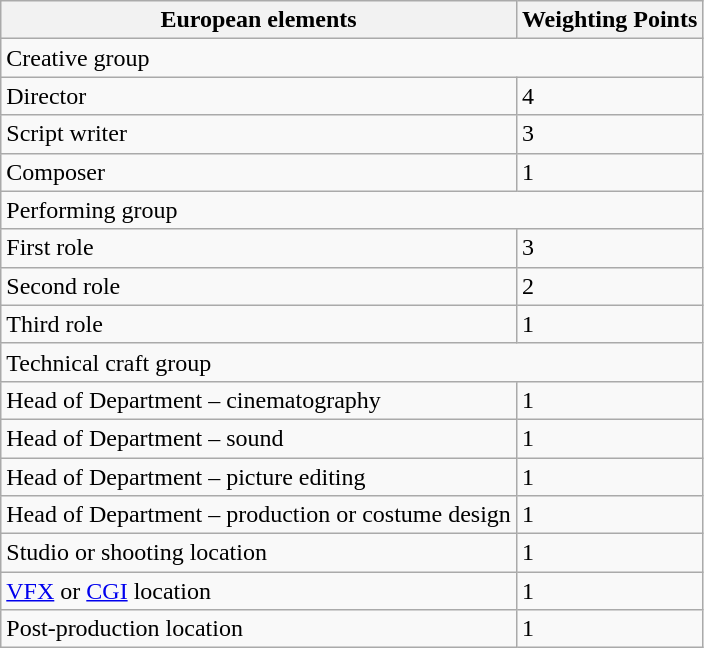<table class="wikitable ">
<tr>
<th>European elements</th>
<th>Weighting Points</th>
</tr>
<tr>
<td colspan="2">Creative group</td>
</tr>
<tr>
<td>Director</td>
<td>4</td>
</tr>
<tr>
<td>Script writer</td>
<td>3</td>
</tr>
<tr>
<td>Composer</td>
<td>1</td>
</tr>
<tr>
<td colspan="2">Performing group</td>
</tr>
<tr>
<td>First role</td>
<td>3</td>
</tr>
<tr>
<td>Second role</td>
<td>2</td>
</tr>
<tr>
<td>Third role</td>
<td>1</td>
</tr>
<tr>
<td colspan="2">Technical craft group</td>
</tr>
<tr>
<td>Head of Department – cinematography</td>
<td>1</td>
</tr>
<tr>
<td>Head of Department – sound</td>
<td>1</td>
</tr>
<tr>
<td>Head of Department – picture editing</td>
<td>1</td>
</tr>
<tr>
<td>Head of Department – production or costume design</td>
<td>1</td>
</tr>
<tr>
<td>Studio or shooting location</td>
<td>1</td>
</tr>
<tr>
<td><a href='#'>VFX</a> or <a href='#'>CGI</a> location</td>
<td>1</td>
</tr>
<tr>
<td>Post-production location</td>
<td>1</td>
</tr>
</table>
